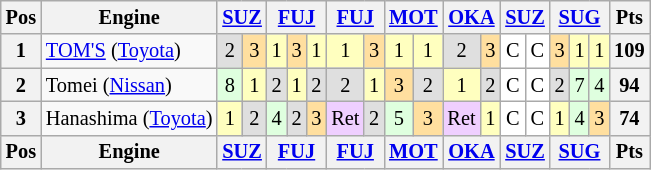<table class="wikitable" style="font-size: 85%; text-align:center">
<tr valign="top">
<th valign="middle">Pos</th>
<th valign="middle">Engine</th>
<th colspan=2><a href='#'>SUZ</a></th>
<th colspan=3><a href='#'>FUJ</a></th>
<th colspan=2><a href='#'>FUJ</a></th>
<th colspan=2><a href='#'>MOT</a></th>
<th colspan=2><a href='#'>OKA</a></th>
<th colspan=2><a href='#'>SUZ</a></th>
<th colspan=3><a href='#'>SUG</a></th>
<th valign="middle">Pts</th>
</tr>
<tr>
<th>1</th>
<td align=left><a href='#'>TOM'S</a> (<a href='#'>Toyota</a>)</td>
<td style="background:#DFDFDF;">2</td>
<td style="background:#FFDF9F;">3</td>
<td style="background:#FFFFBF;">1</td>
<td style="background:#FFDF9F;">3</td>
<td style="background:#FFFFBF;">1</td>
<td style="background:#FFFFBF;">1</td>
<td style="background:#FFDF9F;">3</td>
<td style="background:#FFFFBF;">1</td>
<td style="background:#FFFFBF;">1</td>
<td style="background:#DFDFDF;">2</td>
<td style="background:#FFDF9F;">3</td>
<td style="background:#ffffff;">C</td>
<td style="background:#ffffff;">C</td>
<td style="background:#FFDF9F;">3</td>
<td style="background:#FFFFBF;">1</td>
<td style="background:#FFFFBF;">1</td>
<th>109</th>
</tr>
<tr>
<th>2</th>
<td align=left>Tomei (<a href='#'>Nissan</a>)</td>
<td style="background:#DFFFDF;">8</td>
<td style="background:#FFFFBF;">1</td>
<td style="background:#DFDFDF;">2</td>
<td style="background:#FFFFBF;">1</td>
<td style="background:#DFDFDF;">2</td>
<td style="background:#DFDFDF;">2</td>
<td style="background:#FFFFBF;">1</td>
<td style="background:#FFDF9F;">3</td>
<td style="background:#DFDFDF;">2</td>
<td style="background:#FFFFBF;">1</td>
<td style="background:#DFDFDF;">2</td>
<td style="background:#ffffff;">C</td>
<td style="background:#ffffff;">C</td>
<td style="background:#DFDFDF;">2</td>
<td style="background:#DFFFDF;">7</td>
<td style="background:#DFFFDF;">4</td>
<th>94</th>
</tr>
<tr>
<th>3</th>
<td align=left>Hanashima (<a href='#'>Toyota</a>)</td>
<td style="background:#FFFFBF;">1</td>
<td style="background:#DFDFDF;">2</td>
<td style="background:#DFFFDF;">4</td>
<td style="background:#DFDFDF;">2</td>
<td style="background:#FFDF9F;">3</td>
<td style="background:#EFCFFF;">Ret</td>
<td style="background:#DFDFDF;">2</td>
<td style="background:#DFFFDF;">5</td>
<td style="background:#FFDF9F;">3</td>
<td style="background:#EFCFFF;">Ret</td>
<td style="background:#FFFFBF;">1</td>
<td style="background:#ffffff;">C</td>
<td style="background:#ffffff;">C</td>
<td style="background:#FFFFBF;">1</td>
<td style="background:#DFFFDF;">4</td>
<td style="background:#FFDF9F;">3</td>
<th>74</th>
</tr>
<tr valign="top">
<th valign="middle">Pos</th>
<th valign="middle">Engine</th>
<th colspan=2><a href='#'>SUZ</a></th>
<th colspan=3><a href='#'>FUJ</a></th>
<th colspan=2><a href='#'>FUJ</a></th>
<th colspan=2><a href='#'>MOT</a></th>
<th colspan=2><a href='#'>OKA</a></th>
<th colspan=2><a href='#'>SUZ</a></th>
<th colspan=3><a href='#'>SUG</a></th>
<th valign="middle">Pts</th>
</tr>
</table>
